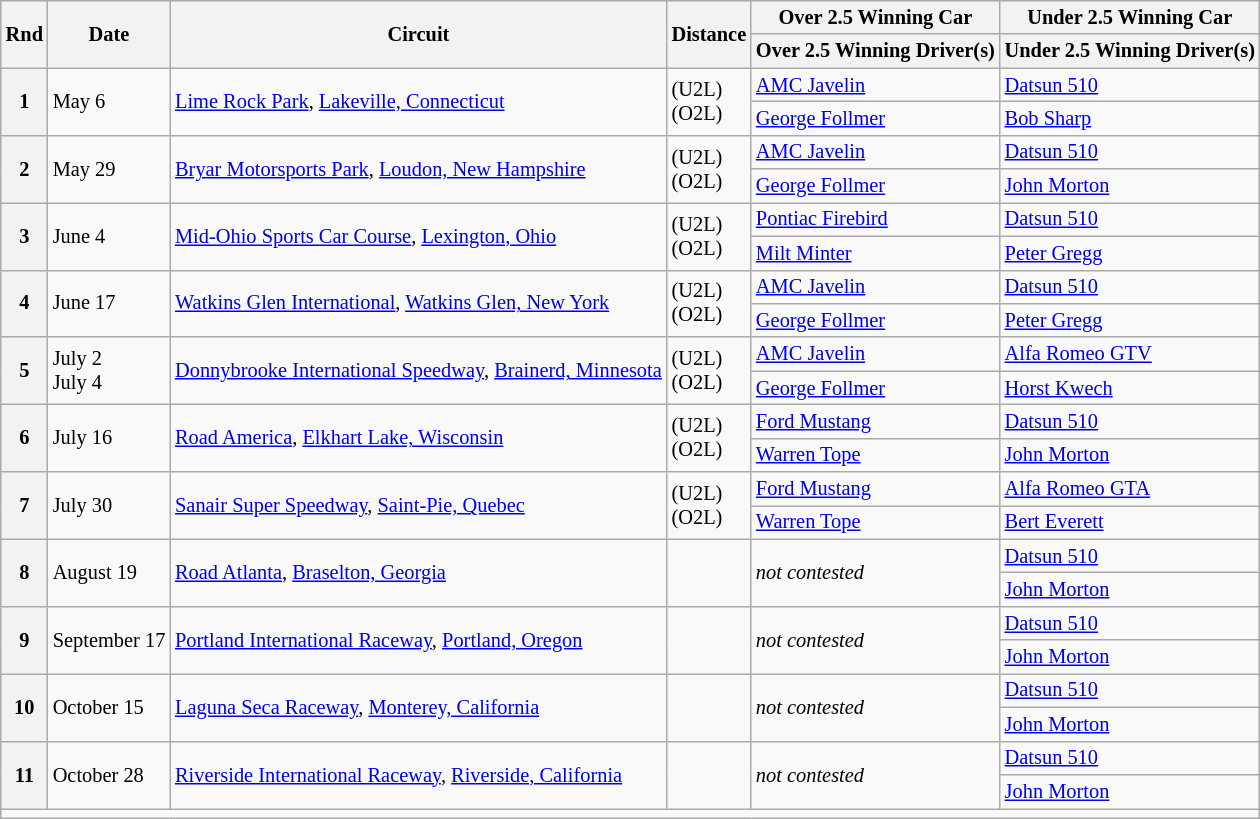<table class="wikitable" style="font-size: 85%">
<tr>
<th rowspan=2>Rnd</th>
<th rowspan=2>Date</th>
<th rowspan=2>Circuit</th>
<th rowspan=2>Distance</th>
<th>Over 2.5 Winning Car</th>
<th>Under 2.5 Winning Car</th>
</tr>
<tr>
<th>Over 2.5 Winning Driver(s)</th>
<th>Under 2.5 Winning Driver(s)</th>
</tr>
<tr>
<th rowspan=2>1</th>
<td rowspan=2>May 6</td>
<td rowspan=2><a href='#'>Lime Rock Park</a>, <a href='#'>Lakeville, Connecticut</a></td>
<td rowspan=2> (U2L)<br> (O2L)</td>
<td><a href='#'>AMC Javelin</a></td>
<td><a href='#'>Datsun 510</a></td>
</tr>
<tr>
<td> <a href='#'>George Follmer</a></td>
<td> <a href='#'>Bob Sharp</a></td>
</tr>
<tr>
<th rowspan=2>2</th>
<td rowspan=2>May 29</td>
<td rowspan=2><a href='#'>Bryar Motorsports Park</a>, <a href='#'>Loudon, New Hampshire</a></td>
<td rowspan=2> (U2L)<br> (O2L)</td>
<td><a href='#'>AMC Javelin</a></td>
<td><a href='#'>Datsun 510</a></td>
</tr>
<tr>
<td> <a href='#'>George Follmer</a></td>
<td> <a href='#'>John Morton</a></td>
</tr>
<tr>
<th rowspan=2>3</th>
<td rowspan=2>June 4</td>
<td rowspan=2><a href='#'>Mid-Ohio Sports Car Course</a>, <a href='#'>Lexington, Ohio</a></td>
<td rowspan=2> (U2L)<br> (O2L)</td>
<td><a href='#'>Pontiac Firebird</a></td>
<td><a href='#'>Datsun 510</a></td>
</tr>
<tr>
<td> <a href='#'>Milt Minter</a></td>
<td> <a href='#'>Peter Gregg</a></td>
</tr>
<tr>
<th rowspan=2>4</th>
<td rowspan=2>June 17</td>
<td rowspan=2><a href='#'>Watkins Glen International</a>, <a href='#'>Watkins Glen, New York</a></td>
<td rowspan=2> (U2L)<br> (O2L)</td>
<td><a href='#'>AMC Javelin</a></td>
<td><a href='#'>Datsun 510</a></td>
</tr>
<tr>
<td> <a href='#'>George Follmer</a></td>
<td> <a href='#'>Peter Gregg</a></td>
</tr>
<tr>
<th rowspan=2>5</th>
<td rowspan=2>July 2<br>July 4</td>
<td rowspan=2><a href='#'>Donnybrooke International Speedway</a>, <a href='#'>Brainerd, Minnesota</a></td>
<td rowspan=2> (U2L)<br> (O2L)</td>
<td><a href='#'>AMC Javelin</a></td>
<td><a href='#'>Alfa Romeo GTV</a></td>
</tr>
<tr>
<td> <a href='#'>George Follmer</a></td>
<td> <a href='#'>Horst Kwech</a></td>
</tr>
<tr>
<th rowspan=2>6</th>
<td rowspan=2>July 16</td>
<td rowspan=2><a href='#'>Road America</a>, <a href='#'>Elkhart Lake, Wisconsin</a></td>
<td rowspan=2> (U2L)<br> (O2L)</td>
<td><a href='#'>Ford Mustang</a></td>
<td><a href='#'>Datsun 510</a></td>
</tr>
<tr>
<td> <a href='#'>Warren Tope</a></td>
<td> <a href='#'>John Morton</a></td>
</tr>
<tr>
<th rowspan=2>7</th>
<td rowspan=2>July 30</td>
<td rowspan=2><a href='#'>Sanair Super Speedway</a>, <a href='#'>Saint-Pie, Quebec</a></td>
<td rowspan=2> (U2L)<br> (O2L)</td>
<td><a href='#'>Ford Mustang</a></td>
<td><a href='#'>Alfa Romeo GTA</a></td>
</tr>
<tr>
<td> <a href='#'>Warren Tope</a></td>
<td> <a href='#'>Bert Everett</a></td>
</tr>
<tr>
<th rowspan=2>8</th>
<td rowspan=2>August 19</td>
<td rowspan=2><a href='#'>Road Atlanta</a>, <a href='#'>Braselton, Georgia</a></td>
<td rowspan=2></td>
<td rowspan=2><em>not contested</em></td>
<td><a href='#'>Datsun 510</a></td>
</tr>
<tr>
<td> <a href='#'>John Morton</a></td>
</tr>
<tr>
<th rowspan=2>9</th>
<td rowspan=2>September 17</td>
<td rowspan=2><a href='#'>Portland International Raceway</a>, <a href='#'>Portland, Oregon</a></td>
<td rowspan=2></td>
<td rowspan=2><em>not contested</em></td>
<td><a href='#'>Datsun 510</a></td>
</tr>
<tr>
<td> <a href='#'>John Morton</a></td>
</tr>
<tr>
<th rowspan=2>10</th>
<td rowspan=2>October 15</td>
<td rowspan=2><a href='#'>Laguna Seca Raceway</a>, <a href='#'>Monterey, California</a></td>
<td rowspan=2></td>
<td rowspan=2><em>not contested</em></td>
<td><a href='#'>Datsun 510</a></td>
</tr>
<tr>
<td> <a href='#'>John Morton</a></td>
</tr>
<tr>
<th rowspan=2>11</th>
<td rowspan=2>October 28</td>
<td rowspan=2><a href='#'>Riverside International Raceway</a>, <a href='#'>Riverside, California</a></td>
<td rowspan=2></td>
<td rowspan=2><em>not contested</em></td>
<td><a href='#'>Datsun 510</a></td>
</tr>
<tr>
<td> <a href='#'>John Morton</a></td>
</tr>
<tr>
<td style="text-align:center;" colspan=6></td>
</tr>
</table>
